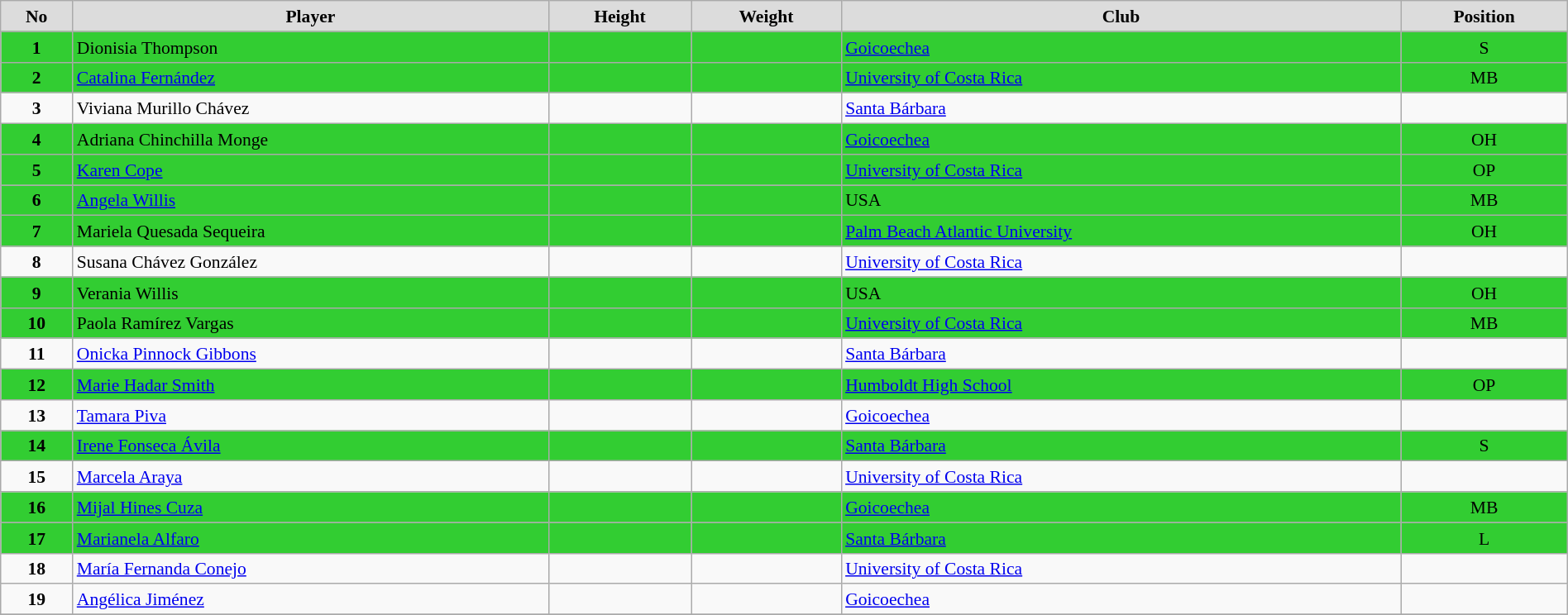<table class="wikitable" style="margin:0.5em auto; font-size:90%; line-height:1.25em;" width=100%>
<tr>
<td bgcolor="#DCDCDC" align="center"><strong>No</strong></td>
<td bgcolor="#DCDCDC" align="center"><strong>Player</strong></td>
<td bgcolor="#DCDCDC" align="center"><strong>Height</strong></td>
<td bgcolor="#DCDCDC" align="center"><strong>Weight</strong></td>
<td bgcolor="#DCDCDC" align="center"><strong>Club</strong></td>
<td bgcolor="#DCDCDC" align="center"><strong>Position</strong></td>
</tr>
<tr>
<td style="background:limegreen;" align="center"><strong>1</strong></td>
<td style="background:limegreen;">Dionisia Thompson</td>
<td style="background:limegreen;" align="center"></td>
<td style="background:limegreen;" align="center"></td>
<td style="background:limegreen;"> <a href='#'>Goicoechea</a></td>
<td style="background:limegreen;" align="center">S</td>
</tr>
<tr>
<td style="background:limegreen;" align="center"><strong>2</strong></td>
<td style="background:limegreen;"><a href='#'>Catalina Fernández</a></td>
<td style="background:limegreen;" align="center"></td>
<td style="background:limegreen;" align="center"></td>
<td style="background:limegreen;"> <a href='#'>University of Costa Rica</a></td>
<td style="background:limegreen;" align="center">MB</td>
</tr>
<tr>
<td align="center"><strong>3</strong></td>
<td>Viviana Murillo Chávez</td>
<td align="center"></td>
<td align="center"></td>
<td> <a href='#'>Santa Bárbara</a></td>
<td align="center"></td>
</tr>
<tr>
<td style="background:limegreen;" align="center"><strong>4</strong></td>
<td style="background:limegreen;">Adriana Chinchilla Monge</td>
<td style="background:limegreen;" align="center"></td>
<td style="background:limegreen;" align="center"></td>
<td style="background:limegreen;"> <a href='#'>Goicoechea</a></td>
<td style="background:limegreen;" align="center">OH</td>
</tr>
<tr>
<td style="background:limegreen;" align="center"><strong>5</strong></td>
<td style="background:limegreen;"><a href='#'>Karen Cope</a></td>
<td style="background:limegreen;" align="center"></td>
<td style="background:limegreen;" align="center"></td>
<td style="background:limegreen;"> <a href='#'>University of Costa Rica</a></td>
<td style="background:limegreen;" align="center">OP</td>
</tr>
<tr>
<td style="background:limegreen;" align="center"><strong>6</strong></td>
<td style="background:limegreen;"><a href='#'>Angela Willis</a></td>
<td style="background:limegreen;" align="center"></td>
<td style="background:limegreen;" align="center"></td>
<td style="background:limegreen;"> USA</td>
<td style="background:limegreen;" align="center">MB</td>
</tr>
<tr>
<td style="background:limegreen;" align="center"><strong>7</strong></td>
<td style="background:limegreen;">Mariela Quesada Sequeira</td>
<td style="background:limegreen;" align="center"></td>
<td style="background:limegreen;" align="center"></td>
<td style="background:limegreen;"> <a href='#'>Palm Beach Atlantic University</a></td>
<td style="background:limegreen;" align="center">OH</td>
</tr>
<tr>
<td align="center"><strong>8</strong></td>
<td>Susana Chávez González</td>
<td align="center"></td>
<td align="center"></td>
<td> <a href='#'>University of Costa Rica</a></td>
<td align="center"></td>
</tr>
<tr>
<td style="background:limegreen;" align="center"><strong>9</strong></td>
<td style="background:limegreen;">Verania Willis</td>
<td style="background:limegreen;" align="center"></td>
<td style="background:limegreen;" align="center"></td>
<td style="background:limegreen;"> USA</td>
<td style="background:limegreen;" align="center">OH</td>
</tr>
<tr>
<td style="background:limegreen;" align="center"><strong>10</strong></td>
<td style="background:limegreen;">Paola Ramírez Vargas</td>
<td style="background:limegreen;" align="center"></td>
<td style="background:limegreen;" align="center"></td>
<td style="background:limegreen;"> <a href='#'>University of Costa Rica</a></td>
<td style="background:limegreen;" align="center">MB</td>
</tr>
<tr>
<td align="center"><strong>11</strong></td>
<td><a href='#'>Onicka Pinnock Gibbons</a></td>
<td align="center"></td>
<td align="center"></td>
<td> <a href='#'>Santa Bárbara</a></td>
<td align="center"></td>
</tr>
<tr>
<td style="background:limegreen;" align="center"><strong>12</strong></td>
<td style="background:limegreen;"><a href='#'>Marie Hadar Smith</a></td>
<td style="background:limegreen;" align="center"></td>
<td style="background:limegreen;" align="center"></td>
<td style="background:limegreen;"> <a href='#'>Humboldt High School</a></td>
<td style="background:limegreen;" align="center">OP</td>
</tr>
<tr>
<td align="center"><strong>13</strong></td>
<td><a href='#'>Tamara Piva</a></td>
<td align="center"></td>
<td align="center"></td>
<td> <a href='#'>Goicoechea</a></td>
<td align="center"></td>
</tr>
<tr>
<td style="background:limegreen;" align="center"><strong>14</strong></td>
<td style="background:limegreen;"><a href='#'>Irene Fonseca Ávila</a></td>
<td style="background:limegreen;" align="center"></td>
<td style="background:limegreen;" align="center"></td>
<td style="background:limegreen;"> <a href='#'>Santa Bárbara</a></td>
<td style="background:limegreen;" align="center">S</td>
</tr>
<tr>
<td align="center"><strong>15</strong></td>
<td><a href='#'>Marcela Araya</a></td>
<td align="center"></td>
<td align="center"></td>
<td> <a href='#'>University of Costa Rica</a></td>
<td align="center"></td>
</tr>
<tr>
<td style="background:limegreen;" align="center"><strong>16</strong></td>
<td style="background:limegreen;"><a href='#'>Mijal Hines Cuza</a></td>
<td style="background:limegreen;" align="center"></td>
<td style="background:limegreen;" align="center"></td>
<td style="background:limegreen;"> <a href='#'>Goicoechea</a></td>
<td style="background:limegreen;" align="center">MB</td>
</tr>
<tr>
<td style="background:limegreen;" align="center"><strong>17</strong></td>
<td style="background:limegreen;"><a href='#'>Marianela Alfaro</a></td>
<td style="background:limegreen;" align="center"></td>
<td style="background:limegreen;" align="center"></td>
<td style="background:limegreen;"> <a href='#'>Santa Bárbara</a></td>
<td style="background:limegreen;" align="center">L</td>
</tr>
<tr>
<td align="center"><strong>18</strong></td>
<td><a href='#'>María Fernanda Conejo</a></td>
<td align="center"></td>
<td align="center"></td>
<td> <a href='#'>University of Costa Rica</a></td>
<td align="center"></td>
</tr>
<tr>
<td align="center"><strong>19</strong></td>
<td><a href='#'>Angélica Jiménez</a></td>
<td align="center"></td>
<td align="center"></td>
<td> <a href='#'>Goicoechea</a></td>
<td align="center"></td>
</tr>
<tr>
</tr>
</table>
